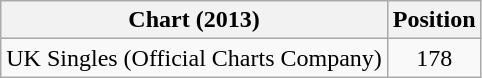<table class="wikitable">
<tr>
<th>Chart (2013)</th>
<th>Position</th>
</tr>
<tr>
<td>UK Singles (Official Charts Company)</td>
<td align="center">178</td>
</tr>
</table>
